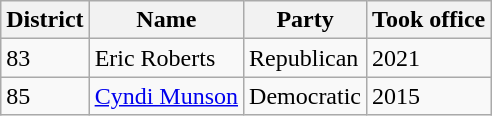<table class="wikitable sortable">
<tr>
<th>District</th>
<th>Name</th>
<th>Party</th>
<th>Took office</th>
</tr>
<tr>
<td>83</td>
<td>Eric Roberts</td>
<td>Republican</td>
<td>2021</td>
</tr>
<tr>
<td>85</td>
<td><a href='#'>Cyndi Munson</a></td>
<td>Democratic</td>
<td>2015</td>
</tr>
</table>
